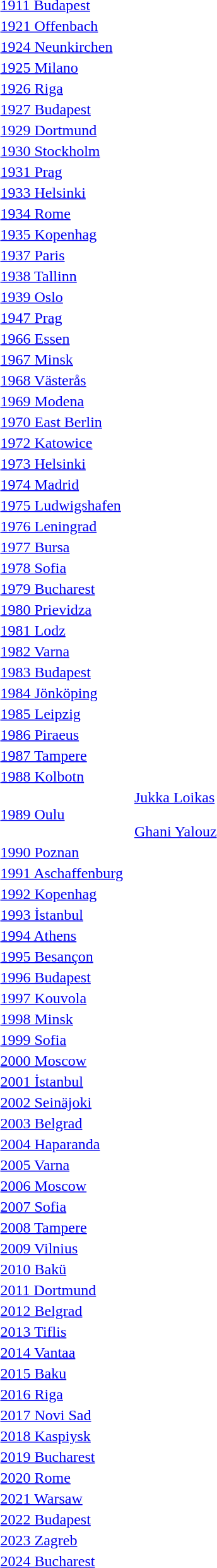<table>
<tr>
<td><a href='#'>1911 Budapest</a></td>
<td></td>
<td></td>
<td></td>
</tr>
<tr>
<td><a href='#'>1921 Offenbach</a></td>
<td></td>
<td></td>
<td></td>
</tr>
<tr>
<td><a href='#'>1924 Neunkirchen</a></td>
<td></td>
<td></td>
<td></td>
</tr>
<tr>
<td><a href='#'>1925 Milano</a></td>
<td></td>
<td></td>
<td></td>
</tr>
<tr>
<td><a href='#'>1926 Riga</a></td>
<td></td>
<td></td>
<td></td>
</tr>
<tr>
<td><a href='#'>1927 Budapest</a></td>
<td></td>
<td></td>
<td></td>
</tr>
<tr>
<td><a href='#'>1929 Dortmund</a></td>
<td></td>
<td></td>
<td></td>
</tr>
<tr>
<td><a href='#'>1930 Stockholm</a></td>
<td></td>
<td></td>
<td></td>
</tr>
<tr>
<td><a href='#'>1931 Prag</a></td>
<td></td>
<td></td>
<td></td>
</tr>
<tr>
<td><a href='#'>1933 Helsinki</a></td>
<td></td>
<td></td>
<td></td>
</tr>
<tr>
<td><a href='#'>1934 Rome</a></td>
<td></td>
<td></td>
<td></td>
</tr>
<tr>
<td><a href='#'>1935 Kopenhag</a></td>
<td></td>
<td></td>
<td></td>
</tr>
<tr>
<td><a href='#'>1937 Paris</a></td>
<td></td>
<td></td>
<td></td>
</tr>
<tr>
<td><a href='#'>1938 Tallinn</a></td>
<td></td>
<td></td>
<td></td>
</tr>
<tr>
<td><a href='#'>1939 Oslo</a></td>
<td></td>
<td></td>
<td></td>
</tr>
<tr>
<td><a href='#'>1947 Prag</a></td>
<td></td>
<td></td>
<td></td>
</tr>
<tr>
<td><a href='#'>1966 Essen</a></td>
<td></td>
<td></td>
<td></td>
</tr>
<tr>
<td><a href='#'>1967 Minsk</a></td>
<td></td>
<td></td>
<td></td>
</tr>
<tr>
<td><a href='#'>1968 Västerås</a></td>
<td></td>
<td></td>
<td></td>
</tr>
<tr>
<td><a href='#'>1969 Modena</a></td>
<td></td>
<td></td>
<td></td>
</tr>
<tr>
<td><a href='#'>1970 East Berlin</a></td>
<td></td>
<td></td>
<td></td>
</tr>
<tr>
<td><a href='#'>1972 Katowice</a></td>
<td></td>
<td></td>
<td></td>
</tr>
<tr>
<td><a href='#'>1973 Helsinki</a></td>
<td></td>
<td></td>
<td></td>
</tr>
<tr>
<td><a href='#'>1974 Madrid</a></td>
<td></td>
<td></td>
<td></td>
</tr>
<tr>
<td><a href='#'>1975 Ludwigshafen</a></td>
<td></td>
<td></td>
<td></td>
</tr>
<tr>
<td><a href='#'>1976 Leningrad</a></td>
<td></td>
<td></td>
<td></td>
</tr>
<tr>
<td><a href='#'>1977 Bursa</a></td>
<td></td>
<td></td>
<td></td>
</tr>
<tr>
<td><a href='#'>1978 Sofia</a></td>
<td></td>
<td></td>
<td></td>
</tr>
<tr>
<td><a href='#'>1979 Bucharest</a></td>
<td></td>
<td></td>
<td></td>
</tr>
<tr>
<td><a href='#'>1980 Prievidza</a></td>
<td></td>
<td></td>
<td></td>
</tr>
<tr>
<td><a href='#'>1981 Lodz</a></td>
<td></td>
<td></td>
<td></td>
</tr>
<tr>
<td><a href='#'>1982 Varna</a></td>
<td></td>
<td></td>
<td></td>
</tr>
<tr>
<td><a href='#'>1983 Budapest</a></td>
<td></td>
<td></td>
<td></td>
</tr>
<tr>
<td><a href='#'>1984 Jönköping</a></td>
<td></td>
<td></td>
<td></td>
</tr>
<tr>
<td><a href='#'>1985 Leipzig</a></td>
<td></td>
<td></td>
<td></td>
</tr>
<tr>
<td><a href='#'>1986 Piraeus</a></td>
<td></td>
<td></td>
<td></td>
</tr>
<tr>
<td><a href='#'>1987 Tampere</a></td>
<td></td>
<td></td>
<td></td>
</tr>
<tr>
<td><a href='#'>1988 Kolbotn</a></td>
<td></td>
<td></td>
<td></td>
</tr>
<tr>
<td><a href='#'>1989 Oulu</a></td>
<td></td>
<td></td>
<td><a href='#'>Jukka Loikas</a> <br>  <br> <a href='#'>Ghani Yalouz</a> <br> </td>
</tr>
<tr>
<td><a href='#'>1990 Poznan</a></td>
<td></td>
<td></td>
<td></td>
</tr>
<tr>
<td><a href='#'>1991 Aschaffenburg</a></td>
<td></td>
<td></td>
<td></td>
</tr>
<tr>
<td><a href='#'>1992 Kopenhag</a></td>
<td></td>
<td></td>
<td></td>
</tr>
<tr>
<td><a href='#'>1993 İstanbul</a></td>
<td></td>
<td></td>
<td></td>
</tr>
<tr>
<td><a href='#'>1994 Athens</a></td>
<td></td>
<td></td>
<td></td>
</tr>
<tr>
<td><a href='#'>1995 Besançon</a></td>
<td></td>
<td></td>
<td></td>
</tr>
<tr>
<td><a href='#'>1996 Budapest</a></td>
<td></td>
<td></td>
<td></td>
</tr>
<tr>
<td><a href='#'>1997 Kouvola</a></td>
<td></td>
<td></td>
<td></td>
</tr>
<tr>
<td><a href='#'>1998 Minsk</a></td>
<td></td>
<td></td>
<td></td>
</tr>
<tr>
<td><a href='#'>1999 Sofia</a></td>
<td></td>
<td></td>
<td></td>
</tr>
<tr>
<td><a href='#'>2000 Moscow</a></td>
<td></td>
<td></td>
<td></td>
</tr>
<tr>
<td><a href='#'>2001 İstanbul</a></td>
<td></td>
<td></td>
<td></td>
</tr>
<tr>
<td><a href='#'>2002 Seinäjoki</a></td>
<td></td>
<td></td>
<td></td>
</tr>
<tr>
<td><a href='#'>2003 Belgrad</a></td>
<td></td>
<td></td>
<td></td>
</tr>
<tr>
<td><a href='#'>2004 Haparanda</a></td>
<td></td>
<td></td>
<td></td>
</tr>
<tr>
<td rowspan=2><a href='#'>2005 Varna</a></td>
<td rowspan=2></td>
<td rowspan=2></td>
<td></td>
</tr>
<tr>
<td></td>
</tr>
<tr>
<td rowspan=2><a href='#'>2006 Moscow</a></td>
<td rowspan=2></td>
<td rowspan=2></td>
<td></td>
</tr>
<tr>
<td></td>
</tr>
<tr>
<td rowspan=2><a href='#'>2007 Sofia</a></td>
<td rowspan=2></td>
<td rowspan=2></td>
<td></td>
</tr>
<tr>
<td></td>
</tr>
<tr>
<td rowspan=2><a href='#'>2008 Tampere</a></td>
<td rowspan=2></td>
<td rowspan=2></td>
<td></td>
</tr>
<tr>
<td></td>
</tr>
<tr>
<td rowspan=2><a href='#'>2009 Vilnius</a></td>
<td rowspan=2></td>
<td rowspan=2></td>
<td></td>
</tr>
<tr>
<td></td>
</tr>
<tr>
<td rowspan=2><a href='#'>2010 Bakü</a></td>
<td rowspan=2></td>
<td rowspan=2></td>
<td></td>
</tr>
<tr>
<td></td>
</tr>
<tr>
<td rowspan=2><a href='#'>2011 Dortmund</a></td>
<td rowspan=2></td>
<td rowspan=2></td>
<td></td>
</tr>
<tr>
<td></td>
</tr>
<tr>
<td rowspan=2><a href='#'>2012 Belgrad</a></td>
<td rowspan=2></td>
<td rowspan=2></td>
<td></td>
</tr>
<tr>
<td></td>
</tr>
<tr>
<td rowspan=2><a href='#'>2013 Tiflis</a></td>
<td rowspan=2></td>
<td rowspan=2></td>
<td></td>
</tr>
<tr>
<td></td>
</tr>
<tr>
<td rowspan=2><a href='#'>2014 Vantaa</a></td>
<td rowspan=2></td>
<td rowspan=2></td>
<td></td>
</tr>
<tr>
<td></td>
</tr>
<tr>
<td rowspan=2><a href='#'>2015 Baku</a></td>
<td rowspan=2></td>
<td rowspan=2></td>
<td></td>
</tr>
<tr>
<td></td>
</tr>
<tr>
<td rowspan=2><a href='#'>2016 Riga</a></td>
<td rowspan=2></td>
<td rowspan=2></td>
<td></td>
</tr>
<tr>
<td></td>
</tr>
<tr>
<td rowspan=2><a href='#'>2017 Novi Sad</a></td>
<td rowspan=2></td>
<td rowspan=2></td>
<td></td>
</tr>
<tr>
<td></td>
</tr>
<tr>
<td rowspan=2><a href='#'>2018 Kaspiysk</a></td>
<td rowspan=2></td>
<td rowspan=2></td>
<td></td>
</tr>
<tr>
<td></td>
</tr>
<tr>
<td rowspan=2><a href='#'>2019 Bucharest</a></td>
<td rowspan=2></td>
<td rowspan=2></td>
<td></td>
</tr>
<tr>
<td></td>
</tr>
<tr>
<td rowspan=2><a href='#'>2020 Rome</a></td>
<td rowspan=2></td>
<td rowspan=2></td>
<td></td>
</tr>
<tr>
<td></td>
</tr>
<tr>
<td rowspan=2><a href='#'>2021 Warsaw</a></td>
<td rowspan=2></td>
<td rowspan=2></td>
<td></td>
</tr>
<tr>
<td></td>
</tr>
<tr>
<td rowspan=2><a href='#'>2022 Budapest</a></td>
<td rowspan=2></td>
<td rowspan=2></td>
<td></td>
</tr>
<tr>
<td></td>
</tr>
<tr>
<td rowspan=2><a href='#'>2023 Zagreb</a></td>
<td rowspan=2></td>
<td rowspan=2></td>
<td></td>
</tr>
<tr>
<td></td>
</tr>
<tr>
<td rowspan=2><a href='#'>2024 Bucharest</a></td>
<td rowspan=2></td>
<td rowspan=2></td>
<td></td>
</tr>
<tr>
<td></td>
</tr>
</table>
